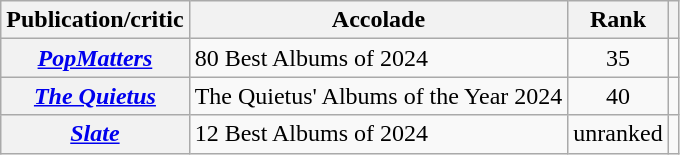<table class="wikitable sortable plainrowheaders">
<tr>
<th scope="col">Publication/critic</th>
<th scope="col">Accolade</th>
<th scope="col">Rank</th>
<th scope="col" class="unsortable"></th>
</tr>
<tr>
<th scope="row"><em><a href='#'>PopMatters</a></em></th>
<td>80 Best Albums of 2024</td>
<td style="text-align: center;">35</td>
<td style="text-align: center;"></td>
</tr>
<tr>
<th scope="row"><em><a href='#'>The Quietus</a></em></th>
<td>The Quietus' Albums of the Year 2024</td>
<td style="text-align: center;">40</td>
<td style="text-align: center;"></td>
</tr>
<tr>
<th scope="row"><em><a href='#'>Slate</a></em></th>
<td>12 Best Albums of 2024</td>
<td style="text-align: center;">unranked</td>
<td style="text-align: center;"></td>
</tr>
</table>
